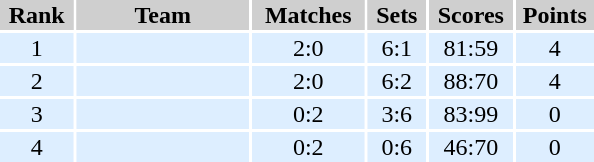<table style="width:400px; float:right; text-align:center;">
<tr bgcolor="#CFCFCF">
<th width="5%" bgcolor="#CFCFCF">Rank</th>
<th width="20%" bgcolor="#CFCFCF">Team</th>
<th width="8%" bgcolor="#CFCFCF">Matches</th>
<th width="5%" bgcolor="#CFCFCF">Sets</th>
<th width="5%" bgcolor="#CFCFCF">Scores</th>
<th width="4%" bgcolor="#CFCFCF">Points</th>
</tr>
<tr bgcolor="#DDEEFF">
<td>1</td>
<td align="left"></td>
<td>2:0</td>
<td>6:1</td>
<td>81:59</td>
<td>4</td>
</tr>
<tr bgcolor="#DDEEFF">
<td>2</td>
<td align="left"></td>
<td>2:0</td>
<td>6:2</td>
<td>88:70</td>
<td>4</td>
</tr>
<tr bgcolor="#DDEEFF">
<td>3</td>
<td align="left"></td>
<td>0:2</td>
<td>3:6</td>
<td>83:99</td>
<td>0</td>
</tr>
<tr bgcolor="#DDEEFF">
<td>4</td>
<td align="left"></td>
<td>0:2</td>
<td>0:6</td>
<td>46:70</td>
<td>0</td>
</tr>
</table>
